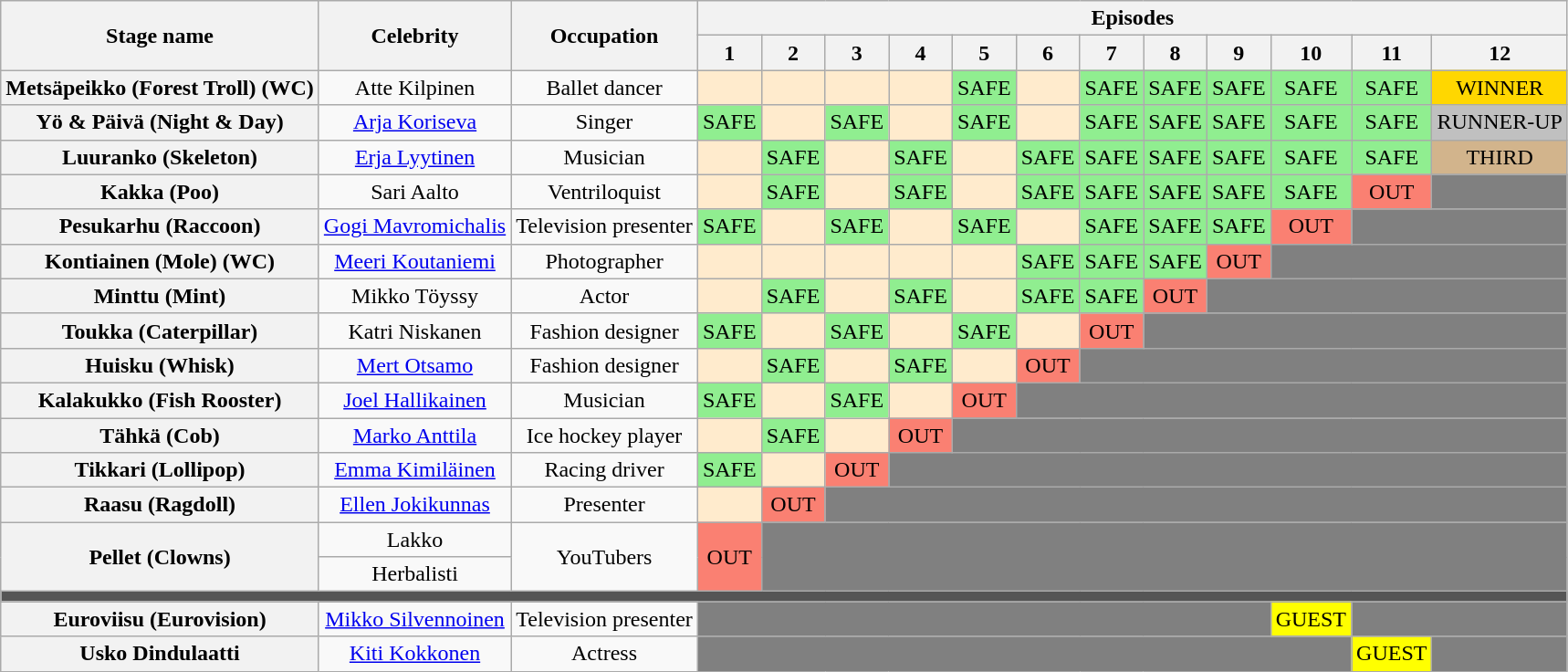<table class="wikitable" style="text-align:center; ">
<tr>
<th rowspan="2">Stage name</th>
<th rowspan="2">Celebrity</th>
<th rowspan="2">Occupation</th>
<th colspan="12">Episodes</th>
</tr>
<tr>
<th>1</th>
<th>2</th>
<th>3</th>
<th>4</th>
<th>5</th>
<th>6</th>
<th>7</th>
<th>8</th>
<th>9</th>
<th>10</th>
<th>11</th>
<th>12</th>
</tr>
<tr>
<th>Metsäpeikko (Forest Troll) (WC)</th>
<td>Atte Kilpinen</td>
<td>Ballet dancer</td>
<td bgcolor="#FFEBCD"></td>
<td bgcolor="#FFEBCD"></td>
<td bgcolor="#FFEBCD"></td>
<td bgcolor="#FFEBCD"></td>
<td bgcolor=lightgreen>SAFE</td>
<td bgcolor="#FFEBCD"></td>
<td bgcolor=lightgreen>SAFE</td>
<td bgcolor=lightgreen>SAFE</td>
<td bgcolor=lightgreen>SAFE</td>
<td bgcolor=lightgreen>SAFE</td>
<td bgcolor=lightgreen>SAFE</td>
<td bgcolor=gold>WINNER</td>
</tr>
<tr>
<th>Yö & Päivä (Night & Day)</th>
<td><a href='#'>Arja Koriseva</a></td>
<td>Singer</td>
<td bgcolor=lightgreen>SAFE</td>
<td bgcolor="#FFEBCD"></td>
<td bgcolor=lightgreen>SAFE</td>
<td bgcolor="#FFEBCD"></td>
<td bgcolor=lightgreen>SAFE</td>
<td bgcolor="#FFEBCD"></td>
<td bgcolor=lightgreen>SAFE</td>
<td bgcolor=lightgreen>SAFE</td>
<td bgcolor=lightgreen>SAFE</td>
<td bgcolor=lightgreen>SAFE</td>
<td bgcolor=lightgreen>SAFE</td>
<td bgcolor=silver>RUNNER-UP</td>
</tr>
<tr>
<th>Luuranko (Skeleton)</th>
<td><a href='#'>Erja Lyytinen</a></td>
<td>Musician</td>
<td bgcolor="#FFEBCD"></td>
<td bgcolor=lightgreen>SAFE</td>
<td bgcolor="#FFEBCD"></td>
<td bgcolor=lightgreen>SAFE</td>
<td bgcolor="#FFEBCD"></td>
<td bgcolor=lightgreen>SAFE</td>
<td bgcolor=lightgreen>SAFE</td>
<td bgcolor=lightgreen>SAFE</td>
<td bgcolor=lightgreen>SAFE</td>
<td bgcolor=lightgreen>SAFE</td>
<td bgcolor=lightgreen>SAFE</td>
<td bgcolor=tan>THIRD</td>
</tr>
<tr>
<th>Kakka (Poo)</th>
<td>Sari Aalto</td>
<td>Ventriloquist</td>
<td bgcolor="#FFEBCD"></td>
<td bgcolor=lightgreen>SAFE</td>
<td bgcolor="#FFEBCD"></td>
<td bgcolor=lightgreen>SAFE</td>
<td bgcolor="#FFEBCD"></td>
<td bgcolor=lightgreen>SAFE</td>
<td bgcolor=lightgreen>SAFE</td>
<td bgcolor=lightgreen>SAFE</td>
<td bgcolor=lightgreen>SAFE</td>
<td bgcolor=lightgreen>SAFE</td>
<td bgcolor=salmon>OUT</td>
<td bgcolor="grey"></td>
</tr>
<tr>
<th>Pesukarhu (Raccoon)</th>
<td><a href='#'>Gogi Mavromichalis</a></td>
<td>Television presenter</td>
<td bgcolor=lightgreen>SAFE</td>
<td bgcolor="#FFEBCD"></td>
<td bgcolor=lightgreen>SAFE</td>
<td bgcolor="#FFEBCD"></td>
<td bgcolor=lightgreen>SAFE</td>
<td bgcolor="#FFEBCD"></td>
<td bgcolor=lightgreen>SAFE</td>
<td bgcolor=lightgreen>SAFE</td>
<td bgcolor=lightgreen>SAFE</td>
<td bgcolor=salmon>OUT</td>
<td colspan="2" bgcolor="grey"></td>
</tr>
<tr>
<th>Kontiainen (Mole) (WC)</th>
<td><a href='#'>Meeri Koutaniemi</a></td>
<td>Photographer</td>
<td bgcolor="#FFEBCD"></td>
<td bgcolor="#FFEBCD"></td>
<td bgcolor="#FFEBCD"></td>
<td bgcolor="#FFEBCD"></td>
<td bgcolor="#FFEBCD"></td>
<td bgcolor=lightgreen>SAFE</td>
<td bgcolor=lightgreen>SAFE</td>
<td bgcolor=lightgreen>SAFE</td>
<td bgcolor=salmon>OUT</td>
<td colspan="3" bgcolor="grey"></td>
</tr>
<tr>
<th>Minttu (Mint)</th>
<td>Mikko Töyssy</td>
<td>Actor</td>
<td bgcolor="#FFEBCD"></td>
<td bgcolor=lightgreen>SAFE</td>
<td bgcolor="#FFEBCD"></td>
<td bgcolor=lightgreen>SAFE</td>
<td bgcolor="#FFEBCD"></td>
<td bgcolor=lightgreen>SAFE</td>
<td bgcolor=lightgreen>SAFE</td>
<td bgcolor=salmon>OUT</td>
<td colspan="4" bgcolor="grey"></td>
</tr>
<tr>
<th>Toukka (Caterpillar)</th>
<td>Katri Niskanen</td>
<td>Fashion designer</td>
<td bgcolor=lightgreen>SAFE</td>
<td bgcolor="#FFEBCD"></td>
<td bgcolor="lightgreen">SAFE</td>
<td bgcolor="#FFEBCD"></td>
<td bgcolor=lightgreen>SAFE</td>
<td bgcolor="#FFEBCD"></td>
<td bgcolor=salmon>OUT</td>
<td colspan="5" bgcolor="grey"></td>
</tr>
<tr>
<th>Huisku (Whisk)</th>
<td><a href='#'>Mert Otsamo</a></td>
<td>Fashion designer</td>
<td bgcolor="#FFEBCD"></td>
<td bgcolor=lightgreen>SAFE</td>
<td bgcolor="#FFEBCD"></td>
<td bgcolor=lightgreen>SAFE</td>
<td bgcolor="#FFEBCD"></td>
<td bgcolor=salmon>OUT</td>
<td colspan="6" bgcolor="grey"></td>
</tr>
<tr>
<th>Kalakukko (Fish Rooster)</th>
<td><a href='#'>Joel Hallikainen</a></td>
<td>Musician</td>
<td bgcolor=lightgreen>SAFE</td>
<td bgcolor="#FFEBCD"></td>
<td bgcolor=lightgreen>SAFE</td>
<td bgcolor="#FFEBCD"></td>
<td bgcolor=salmon>OUT</td>
<td colspan="7" bgcolor="grey"></td>
</tr>
<tr>
<th>Tähkä (Cob)</th>
<td><a href='#'>Marko Anttila</a></td>
<td>Ice hockey player</td>
<td bgcolor="#FFEBCD"></td>
<td bgcolor=lightgreen>SAFE</td>
<td bgcolor="#FFEBCD"></td>
<td bgcolor=salmon>OUT</td>
<td colspan="8" bgcolor="grey"></td>
</tr>
<tr>
<th>Tikkari (Lollipop)</th>
<td><a href='#'>Emma Kimiläinen</a></td>
<td>Racing driver</td>
<td bgcolor=lightgreen>SAFE</td>
<td bgcolor="#FFEBCD"></td>
<td bgcolor=salmon>OUT</td>
<td colspan="9" bgcolor="grey"></td>
</tr>
<tr>
<th>Raasu (Ragdoll)</th>
<td><a href='#'>Ellen Jokikunnas</a></td>
<td>Presenter</td>
<td bgcolor="#FFEBCD"></td>
<td bgcolor=salmon>OUT</td>
<td colspan="10" bgcolor="grey"></td>
</tr>
<tr>
<th rowspan="2">Pellet (Clowns)</th>
<td>Lakko</td>
<td rowspan="2">YouTubers</td>
<td rowspan="2" bgcolor="salmon">OUT</td>
<td colspan="11" rowspan="2" bgcolor="grey"></td>
</tr>
<tr>
<td>Herbalisti</td>
</tr>
<tr>
<td colspan="15" style="background:#555555;"></td>
</tr>
<tr>
<th>Euroviisu (Eurovision)</th>
<td><a href='#'>Mikko Silvennoinen</a></td>
<td>Television presenter</td>
<td bgcolor=grey colspan="9"></td>
<td bgcolor="yellow">GUEST</td>
<td colspan="2" bgcolor="grey"></td>
</tr>
<tr>
<th>Usko Dindulaatti</th>
<td><a href='#'>Kiti Kokkonen</a></td>
<td>Actress</td>
<td bgcolor=grey colspan="10"></td>
<td bgcolor="yellow">GUEST</td>
<td bgcolor="grey"></td>
</tr>
</table>
